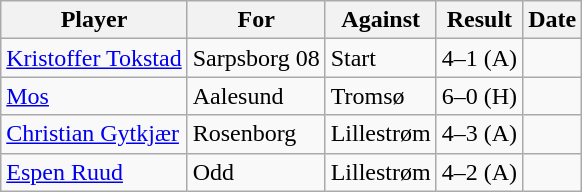<table class="wikitable">
<tr>
<th>Player</th>
<th>For</th>
<th>Against</th>
<th style="text-align:center">Result</th>
<th>Date</th>
</tr>
<tr>
<td> <a href='#'>Kristoffer Tokstad</a></td>
<td>Sarpsborg 08</td>
<td>Start</td>
<td>4–1 (A)</td>
<td></td>
</tr>
<tr>
<td> <a href='#'>Mos</a></td>
<td>Aalesund</td>
<td>Tromsø</td>
<td>6–0 (H)</td>
<td></td>
</tr>
<tr>
<td> <a href='#'>Christian Gytkjær</a></td>
<td>Rosenborg</td>
<td>Lillestrøm</td>
<td>4–3 (A)</td>
<td></td>
</tr>
<tr>
<td> <a href='#'>Espen Ruud</a></td>
<td>Odd</td>
<td>Lillestrøm</td>
<td>4–2 (A)</td>
<td></td>
</tr>
</table>
